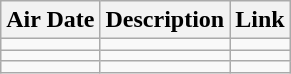<table class="wikitable sortable" style="text-align:left">
<tr>
<th>Air Date</th>
<th>Description</th>
<th>Link</th>
</tr>
<tr>
<td></td>
<td></td>
<td align=center></td>
</tr>
<tr>
<td></td>
<td></td>
<td align=center></td>
</tr>
<tr>
<td></td>
<td></td>
<td align=center></td>
</tr>
</table>
